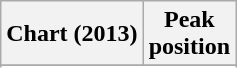<table class="wikitable sortable plainrowheaders">
<tr>
<th>Chart (2013)</th>
<th>Peak<br>position</th>
</tr>
<tr>
</tr>
<tr>
</tr>
<tr>
</tr>
<tr>
</tr>
<tr>
</tr>
<tr>
</tr>
<tr>
</tr>
<tr>
</tr>
</table>
